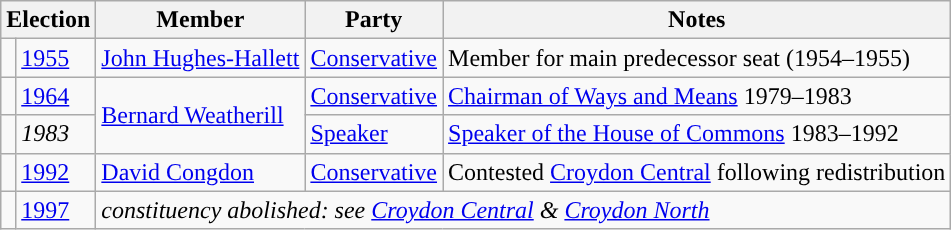<table class="wikitable">
<tr>
<th colspan="2">Election</th>
<th>Member</th>
<th>Party</th>
<th>Notes</th>
</tr>
<tr>
<td style="color:inherit;background-color: "></td>
<td><a href='#'>1955</a></td>
<td><a href='#'>John Hughes-Hallett</a></td>
<td><a href='#'>Conservative</a></td>
<td>Member for main predecessor seat (1954–1955)</td>
</tr>
<tr>
<td style="color:inherit;background-color: "></td>
<td><a href='#'>1964</a></td>
<td rowspan="2"><a href='#'>Bernard Weatherill</a></td>
<td><a href='#'>Conservative</a></td>
<td><a href='#'>Chairman of Ways and Means</a> 1979–1983</td>
</tr>
<tr>
<td style="color:inherit;background-color: "></td>
<td><em>1983</em></td>
<td><a href='#'>Speaker</a></td>
<td><a href='#'>Speaker of the House of Commons</a> 1983–1992</td>
</tr>
<tr>
<td style="color:inherit;background-color: "></td>
<td><a href='#'>1992</a></td>
<td><a href='#'>David Congdon</a></td>
<td><a href='#'>Conservative</a></td>
<td>Contested <a href='#'>Croydon Central</a> following redistribution</td>
</tr>
<tr>
<td></td>
<td><a href='#'>1997</a></td>
<td colspan="3"><em>constituency abolished: see <a href='#'>Croydon Central</a> & <a href='#'>Croydon North</a></em></td>
</tr>
</table>
